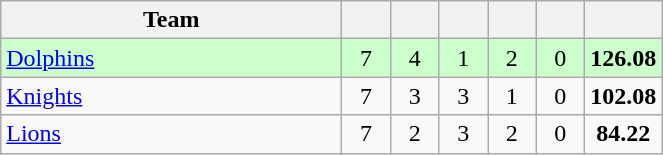<table class="wikitable" style="text-align:center">
<tr>
<th width=220>Team</th>
<th width=25></th>
<th width=25></th>
<th width=25></th>
<th width=25></th>
<th width=25></th>
<th width=40></th>
</tr>
<tr style="background-color:#cfc">
<td style="text-align:left;"><a href='#'>Dolphins</a></td>
<td>7</td>
<td>4</td>
<td>1</td>
<td>2</td>
<td>0</td>
<td><strong>126.08</strong></td>
</tr>
<tr>
<td style="text-align:left;"><a href='#'>Knights</a></td>
<td>7</td>
<td>3</td>
<td>3</td>
<td>1</td>
<td>0</td>
<td><strong>102.08</strong></td>
</tr>
<tr>
<td style="text-align:left;"><a href='#'>Lions</a></td>
<td>7</td>
<td>2</td>
<td>3</td>
<td>2</td>
<td>0</td>
<td><strong>84.22</strong></td>
</tr>
</table>
